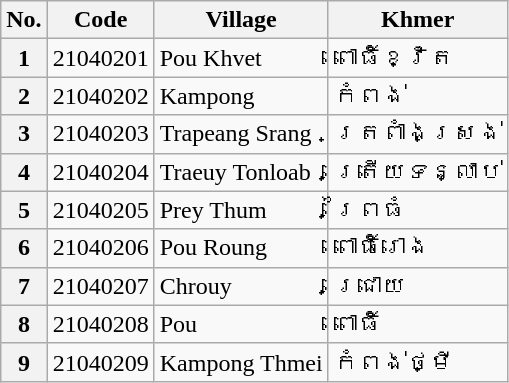<table class="wikitable sortable mw-collapsible">
<tr>
<th>No.</th>
<th>Code</th>
<th>Village</th>
<th>Khmer</th>
</tr>
<tr>
<th>1</th>
<td>21040201</td>
<td>Pou Khvet</td>
<td>ពោធិ៍ខ្វិត</td>
</tr>
<tr>
<th>2</th>
<td>21040202</td>
<td>Kampong</td>
<td>កំពង់</td>
</tr>
<tr>
<th>3</th>
<td>21040203</td>
<td>Trapeang Srang</td>
<td>ត្រពាំងស្រង់</td>
</tr>
<tr>
<th>4</th>
<td>21040204</td>
<td>Traeuy Tonloab</td>
<td>ត្រើយទន្លាប់</td>
</tr>
<tr>
<th>5</th>
<td>21040205</td>
<td>Prey Thum</td>
<td>ព្រៃធំ</td>
</tr>
<tr>
<th>6</th>
<td>21040206</td>
<td>Pou Roung</td>
<td>ពោធិ៍រោង</td>
</tr>
<tr>
<th>7</th>
<td>21040207</td>
<td>Chrouy</td>
<td>ជ្រោយ</td>
</tr>
<tr>
<th>8</th>
<td>21040208</td>
<td>Pou</td>
<td>ពោធិ៍</td>
</tr>
<tr>
<th>9</th>
<td>21040209</td>
<td>Kampong Thmei</td>
<td>កំពង់ថ្មី</td>
</tr>
</table>
